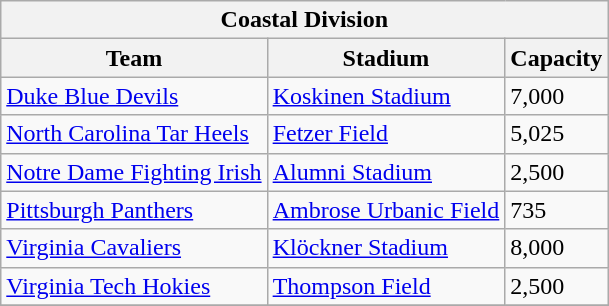<table class="wikitable" style="text-align:left">
<tr>
<th colspan=3>Coastal Division</th>
</tr>
<tr>
<th>Team</th>
<th>Stadium</th>
<th>Capacity</th>
</tr>
<tr>
<td><a href='#'>Duke Blue Devils</a></td>
<td><a href='#'>Koskinen Stadium</a></td>
<td>7,000</td>
</tr>
<tr>
<td><a href='#'>North Carolina Tar Heels</a></td>
<td><a href='#'>Fetzer Field</a></td>
<td>5,025</td>
</tr>
<tr>
<td><a href='#'>Notre Dame Fighting Irish</a></td>
<td><a href='#'>Alumni Stadium</a></td>
<td>2,500</td>
</tr>
<tr>
<td><a href='#'>Pittsburgh Panthers</a></td>
<td><a href='#'>Ambrose Urbanic Field</a></td>
<td>735</td>
</tr>
<tr>
<td><a href='#'>Virginia Cavaliers</a></td>
<td><a href='#'>Klöckner Stadium</a></td>
<td>8,000</td>
</tr>
<tr>
<td><a href='#'>Virginia Tech Hokies</a></td>
<td><a href='#'>Thompson Field</a></td>
<td>2,500</td>
</tr>
<tr>
</tr>
</table>
